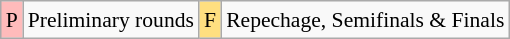<table class="wikitable" style="margin:0.5em auto; font-size:90%; line-height:1.25em;">
<tr>
<td bgcolor="#FFBBBB" align=center>P</td>
<td>Preliminary rounds</td>
<td bgcolor="#FFDF80" align=center>F</td>
<td>Repechage, Semifinals & Finals</td>
</tr>
</table>
